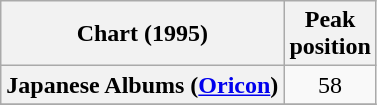<table class="wikitable sortable plainrowheaders">
<tr>
<th>Chart (1995)</th>
<th>Peak<br>position</th>
</tr>
<tr>
<th scope="row">Japanese Albums (<a href='#'>Oricon</a>)</th>
<td align="center">58</td>
</tr>
<tr>
</tr>
</table>
